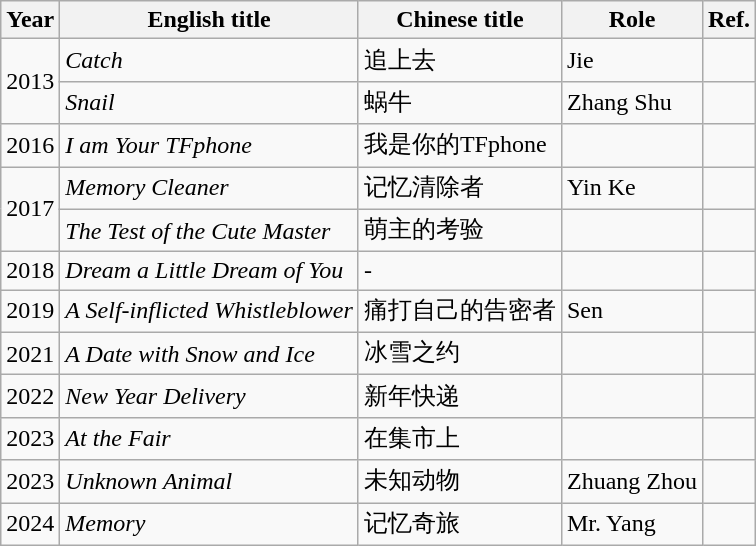<table class="wikitable sortable">
<tr>
<th>Year</th>
<th>English title</th>
<th>Chinese title</th>
<th>Role</th>
<th class="unsortable">Ref.</th>
</tr>
<tr>
<td rowspan="2">2013</td>
<td><em>Catch</em></td>
<td>追上去</td>
<td>Jie</td>
<td></td>
</tr>
<tr>
<td><em>Snail</em></td>
<td>蜗牛</td>
<td>Zhang Shu</td>
<td></td>
</tr>
<tr>
<td>2016</td>
<td><em>I am Your TFphone</em></td>
<td>我是你的TFphone</td>
<td></td>
<td></td>
</tr>
<tr>
<td rowspan="2">2017</td>
<td><em>Memory Cleaner</em></td>
<td>记忆清除者</td>
<td>Yin Ke</td>
<td></td>
</tr>
<tr>
<td><em>The Test of the Cute Master</em></td>
<td>萌主的考验</td>
<td></td>
<td></td>
</tr>
<tr>
<td>2018</td>
<td><em>Dream a Little Dream of You</em></td>
<td>-</td>
<td></td>
<td></td>
</tr>
<tr>
<td>2019</td>
<td><em>A Self-inflicted Whistleblower</em></td>
<td>痛打自己的告密者</td>
<td>Sen</td>
<td></td>
</tr>
<tr>
<td>2021</td>
<td><em>A Date with Snow and Ice</em></td>
<td>冰雪之约</td>
<td></td>
<td></td>
</tr>
<tr>
<td>2022</td>
<td><em>New Year Delivery</em></td>
<td>新年快递</td>
<td></td>
<td></td>
</tr>
<tr>
<td>2023</td>
<td><em>At the Fair</em></td>
<td>在集市上</td>
<td></td>
<td></td>
</tr>
<tr>
<td>2023</td>
<td><em>Unknown Animal</em></td>
<td>未知动物</td>
<td>Zhuang Zhou</td>
<td></td>
</tr>
<tr>
<td>2024</td>
<td><em>Memory</em></td>
<td>记忆奇旅</td>
<td>Mr. Yang</td>
<td></td>
</tr>
</table>
